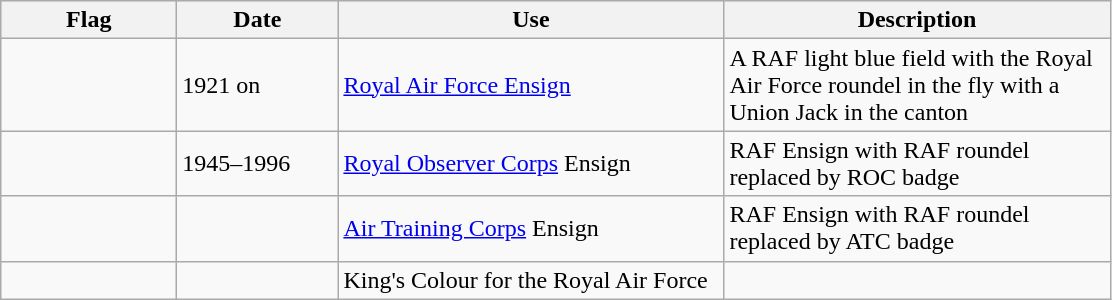<table class="wikitable">
<tr style="background:#efefef;">
<th style="width:110px;">Flag</th>
<th style="width:100px;">Date</th>
<th style="width:250px;">Use</th>
<th style="width:250px;">Description</th>
</tr>
<tr>
<td></td>
<td>1921 on</td>
<td><a href='#'>Royal Air Force Ensign</a></td>
<td>A RAF light blue field with the Royal Air Force roundel in the fly with a Union Jack in the canton</td>
</tr>
<tr>
<td></td>
<td>1945–1996</td>
<td><a href='#'>Royal Observer Corps</a> Ensign</td>
<td>RAF Ensign with RAF roundel replaced by ROC badge</td>
</tr>
<tr>
<td></td>
<td></td>
<td><a href='#'>Air Training Corps</a> Ensign</td>
<td>RAF Ensign with RAF roundel replaced by ATC badge</td>
</tr>
<tr>
<td></td>
<td></td>
<td>King's Colour for the Royal Air Force</td>
<td></td>
</tr>
</table>
